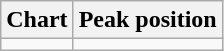<table class="wikitable">
<tr>
<th>Chart</th>
<th>Peak position</th>
</tr>
<tr>
<td></td>
</tr>
</table>
